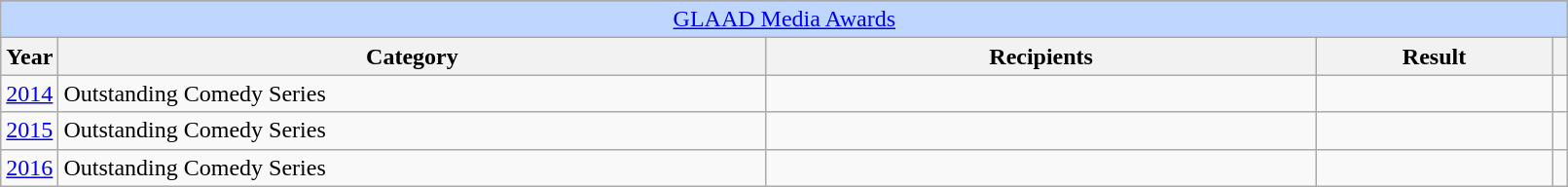<table class="wikitable plainrowheaders" style="font-size: 100%; width:85%">
<tr>
</tr>
<tr ---- bgcolor="#bfd7ff">
<td colspan=6 align=center><a href='#'>GLAAD Media Awards</a></td>
</tr>
<tr ---- bgcolor="#ebf5ff">
<th scope="col" style="width:2%;">Year</th>
<th scope="col" style="width:45%;">Category</th>
<th scope="col" style="width:35%;">Recipients</th>
<th scope="col" style="width:15%;">Result</th>
<th scope="col" class="unsortable" style="width:1%;"></th>
</tr>
<tr>
<td style="text-align:center;"><a href='#'>2014</a></td>
<td>Outstanding Comedy Series</td>
<td></td>
<td></td>
<td style="text-align:center;"></td>
</tr>
<tr>
<td style="text-align:center;"><a href='#'>2015</a></td>
<td>Outstanding Comedy Series</td>
<td></td>
<td></td>
<td style="text-align:center;"></td>
</tr>
<tr>
<td style="text-align:center;"><a href='#'>2016</a></td>
<td>Outstanding Comedy Series</td>
<td></td>
<td></td>
<td style="text-align:center;"></td>
</tr>
</table>
